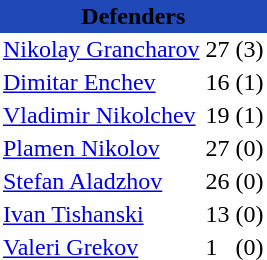<table class="toccolours" border="0" cellpadding="2" cellspacing="0" align="left" style="margin:0.5em;">
<tr>
<th colspan="4" align="center" bgcolor="#2049B7"><span>Defenders</span></th>
</tr>
<tr>
<td> <a href='#'>Nikolay Grancharov</a></td>
<td>27</td>
<td>(3)</td>
</tr>
<tr>
<td> <a href='#'>Dimitar Enchev</a></td>
<td>16</td>
<td>(1)</td>
</tr>
<tr>
<td> <a href='#'>Vladimir Nikolchev</a></td>
<td>19</td>
<td>(1)</td>
</tr>
<tr>
<td> <a href='#'>Plamen Nikolov</a></td>
<td>27</td>
<td>(0)</td>
</tr>
<tr>
<td> <a href='#'>Stefan Aladzhov</a></td>
<td>26</td>
<td>(0)</td>
</tr>
<tr>
<td> <a href='#'>Ivan Tishanski</a></td>
<td>13</td>
<td>(0)</td>
</tr>
<tr>
<td> <a href='#'>Valeri Grekov</a></td>
<td>1</td>
<td>(0)</td>
</tr>
<tr>
</tr>
</table>
